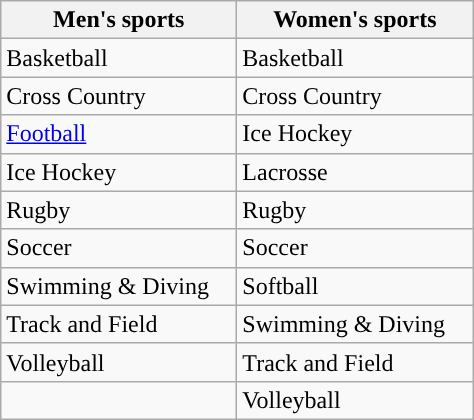<table class="wikitable"; style= "text-align: ">
<tr>
<th width=150px>Men's sports</th>
<th width=150px>Women's sports</th>
</tr>
<tr>
<td>Basketball</td>
<td>Basketball</td>
</tr>
<tr>
<td>Cross Country</td>
<td>Cross Country</td>
</tr>
<tr>
<td><a href='#'>Football</a></td>
<td>Ice Hockey</td>
</tr>
<tr>
<td>Ice Hockey</td>
<td>Lacrosse</td>
</tr>
<tr>
<td>Rugby</td>
<td>Rugby</td>
</tr>
<tr>
<td>Soccer</td>
<td>Soccer</td>
</tr>
<tr>
<td>Swimming & Diving</td>
<td>Softball</td>
</tr>
<tr>
<td>Track and Field</td>
<td>Swimming & Diving</td>
</tr>
<tr>
<td>Volleyball</td>
<td>Track and Field</td>
</tr>
<tr>
<td></td>
<td>Volleyball</td>
</tr>
</table>
